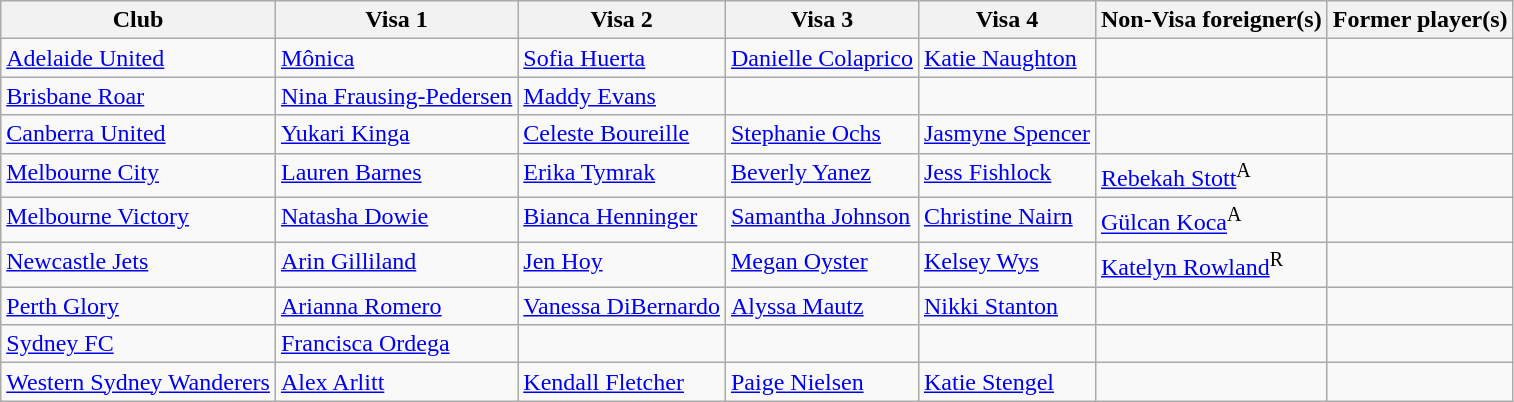<table class="wikitable sortable">
<tr>
<th>Club</th>
<th>Visa 1</th>
<th>Visa 2</th>
<th>Visa 3</th>
<th>Visa 4</th>
<th>Non-Visa foreigner(s)</th>
<th>Former player(s)</th>
</tr>
<tr style="vertical-align:top;">
<td><a href='#'>Adelaide United</a></td>
<td> <a href='#'>Mônica</a></td>
<td> <a href='#'>Sofia Huerta</a></td>
<td> <a href='#'>Danielle Colaprico</a></td>
<td> <a href='#'>Katie Naughton</a></td>
<td></td>
<td></td>
</tr>
<tr style="vertical-align:top;">
<td><a href='#'>Brisbane Roar</a></td>
<td> <a href='#'>Nina Frausing-Pedersen</a></td>
<td> <a href='#'>Maddy Evans</a></td>
<td></td>
<td></td>
<td></td>
<td></td>
</tr>
<tr style="vertical-align:top;">
<td><a href='#'>Canberra United</a></td>
<td> <a href='#'>Yukari Kinga</a></td>
<td> <a href='#'>Celeste Boureille</a></td>
<td> <a href='#'>Stephanie Ochs</a></td>
<td> <a href='#'>Jasmyne Spencer</a></td>
<td></td>
<td></td>
</tr>
<tr style="vertical-align:top;">
<td><a href='#'>Melbourne City</a></td>
<td> <a href='#'>Lauren Barnes</a></td>
<td> <a href='#'>Erika Tymrak</a></td>
<td> <a href='#'>Beverly Yanez</a></td>
<td> <a href='#'>Jess Fishlock</a></td>
<td> <a href='#'>Rebekah Stott</a><sup>A</sup></td>
<td></td>
</tr>
<tr style="vertical-align:top;">
<td><a href='#'>Melbourne Victory</a></td>
<td> <a href='#'>Natasha Dowie</a></td>
<td> <a href='#'>Bianca Henninger</a></td>
<td> <a href='#'>Samantha Johnson</a></td>
<td> <a href='#'>Christine Nairn</a></td>
<td> <a href='#'>Gülcan Koca</a><sup>A</sup></td>
<td></td>
</tr>
<tr style="vertical-align:top;">
<td><a href='#'>Newcastle Jets</a></td>
<td> <a href='#'>Arin Gilliland</a></td>
<td> <a href='#'>Jen Hoy</a></td>
<td> <a href='#'>Megan Oyster</a></td>
<td> <a href='#'>Kelsey Wys</a></td>
<td> <a href='#'>Katelyn Rowland</a><sup>R</sup></td>
<td></td>
</tr>
<tr style="vertical-align:top;">
<td><a href='#'>Perth Glory</a></td>
<td> <a href='#'>Arianna Romero</a></td>
<td> <a href='#'>Vanessa DiBernardo</a></td>
<td> <a href='#'>Alyssa Mautz</a></td>
<td> <a href='#'>Nikki Stanton</a></td>
<td></td>
<td></td>
</tr>
<tr style="vertical-align:top;">
<td><a href='#'>Sydney FC</a></td>
<td> <a href='#'>Francisca Ordega</a></td>
<td></td>
<td></td>
<td></td>
<td></td>
<td></td>
</tr>
<tr style="vertical-align:top;">
<td><a href='#'>Western Sydney Wanderers</a></td>
<td> <a href='#'>Alex Arlitt</a></td>
<td> <a href='#'>Kendall Fletcher</a></td>
<td> <a href='#'>Paige Nielsen</a></td>
<td> <a href='#'>Katie Stengel</a></td>
<td></td>
<td></td>
</tr>
</table>
